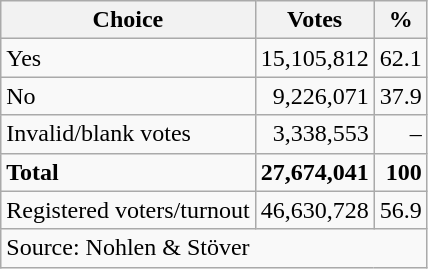<table class=wikitable style=text-align:right>
<tr>
<th>Choice</th>
<th>Votes</th>
<th>%</th>
</tr>
<tr>
<td align=left> Yes</td>
<td>15,105,812</td>
<td>62.1</td>
</tr>
<tr>
<td align=left>No</td>
<td>9,226,071</td>
<td>37.9</td>
</tr>
<tr>
<td align=left>Invalid/blank votes</td>
<td>3,338,553</td>
<td>–</td>
</tr>
<tr>
<td align=left><strong>Total</strong></td>
<td><strong>27,674,041</strong></td>
<td><strong>100</strong></td>
</tr>
<tr>
<td align=left>Registered voters/turnout</td>
<td>46,630,728</td>
<td>56.9</td>
</tr>
<tr>
<td align=left colspan=3>Source: Nohlen & Stöver</td>
</tr>
</table>
